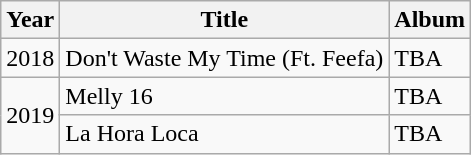<table class="wikitable sortable">
<tr>
<th>Year</th>
<th>Title</th>
<th>Album</th>
</tr>
<tr>
<td>2018</td>
<td>Don't Waste My Time (Ft. Feefa)</td>
<td>TBA</td>
</tr>
<tr>
<td rowspan="2">2019</td>
<td>Melly 16</td>
<td>TBA</td>
</tr>
<tr>
<td>La Hora Loca</td>
<td>TBA</td>
</tr>
</table>
